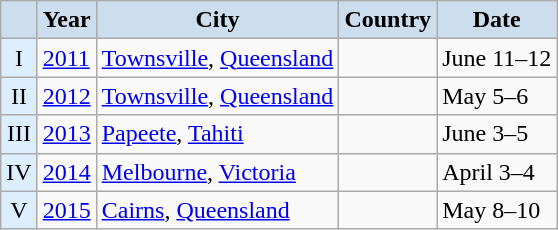<table class="wikitable" align="center">
<tr>
<th style="background-color: #CCDDEE;"></th>
<th style="background-color: #CCDDEE;">Year</th>
<th style="background-color: #CCDDEE;">City</th>
<th style="background-color: #CCDDEE;">Country</th>
<th style="background-color: #CCDDEE;">Date</th>
</tr>
<tr>
<td bgcolor=DDEEFF align="center">I</td>
<td><a href='#'>2011</a></td>
<td><a href='#'>Townsville</a>, <a href='#'>Queensland</a></td>
<td></td>
<td>June 11–12</td>
</tr>
<tr>
<td bgcolor=DDEEFF align="center">II</td>
<td><a href='#'>2012</a></td>
<td><a href='#'>Townsville</a>, <a href='#'>Queensland</a></td>
<td></td>
<td>May 5–6</td>
</tr>
<tr>
<td bgcolor=DDEEFF align="center">III</td>
<td><a href='#'>2013</a></td>
<td><a href='#'>Papeete</a>, <a href='#'>Tahiti</a></td>
<td></td>
<td>June 3–5</td>
</tr>
<tr>
<td bgcolor=DDEEFF align="center">IV</td>
<td><a href='#'>2014</a></td>
<td><a href='#'>Melbourne</a>, <a href='#'>Victoria</a></td>
<td></td>
<td>April 3–4</td>
</tr>
<tr>
<td bgcolor=DDEEFF align="center">V</td>
<td><a href='#'>2015</a></td>
<td><a href='#'>Cairns</a>, <a href='#'>Queensland</a></td>
<td></td>
<td>May 8–10</td>
</tr>
</table>
